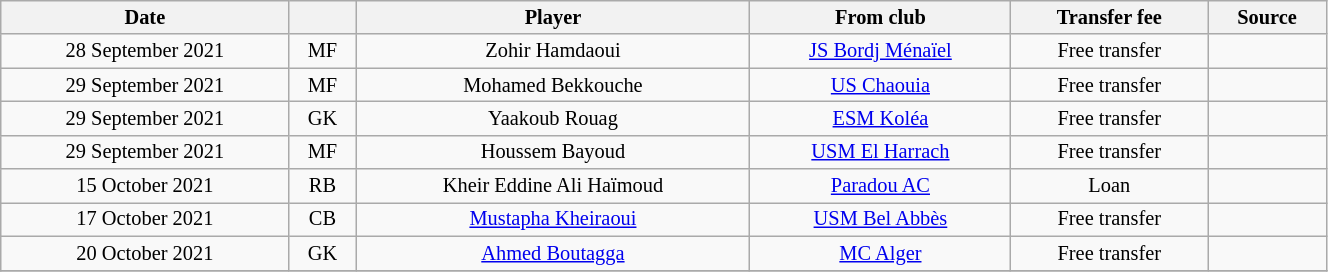<table class="wikitable sortable" style="width:70%; text-align:center; font-size:85%; text-align:centre;">
<tr>
<th>Date</th>
<th></th>
<th>Player</th>
<th>From club</th>
<th>Transfer fee</th>
<th>Source</th>
</tr>
<tr>
<td>28 September 2021</td>
<td>MF</td>
<td> Zohir Hamdaoui</td>
<td><a href='#'>JS Bordj Ménaïel</a></td>
<td>Free transfer</td>
<td></td>
</tr>
<tr>
<td>29 September 2021</td>
<td>MF</td>
<td> Mohamed Bekkouche</td>
<td><a href='#'>US Chaouia</a></td>
<td>Free transfer</td>
<td></td>
</tr>
<tr>
<td>29 September 2021</td>
<td>GK</td>
<td> Yaakoub Rouag</td>
<td><a href='#'>ESM Koléa</a></td>
<td>Free transfer</td>
<td></td>
</tr>
<tr>
<td>29 September 2021</td>
<td>MF</td>
<td> Houssem Bayoud</td>
<td><a href='#'>USM El Harrach</a></td>
<td>Free transfer</td>
<td></td>
</tr>
<tr>
<td>15 October 2021</td>
<td>RB</td>
<td> Kheir Eddine Ali Haïmoud</td>
<td><a href='#'>Paradou AC</a></td>
<td>Loan</td>
<td></td>
</tr>
<tr>
<td>17 October 2021</td>
<td>CB</td>
<td> <a href='#'>Mustapha Kheiraoui</a></td>
<td><a href='#'>USM Bel Abbès</a></td>
<td>Free transfer</td>
<td></td>
</tr>
<tr>
<td>20 October 2021</td>
<td>GK</td>
<td> <a href='#'>Ahmed Boutagga</a></td>
<td><a href='#'>MC Alger</a></td>
<td>Free transfer</td>
<td></td>
</tr>
<tr>
</tr>
</table>
